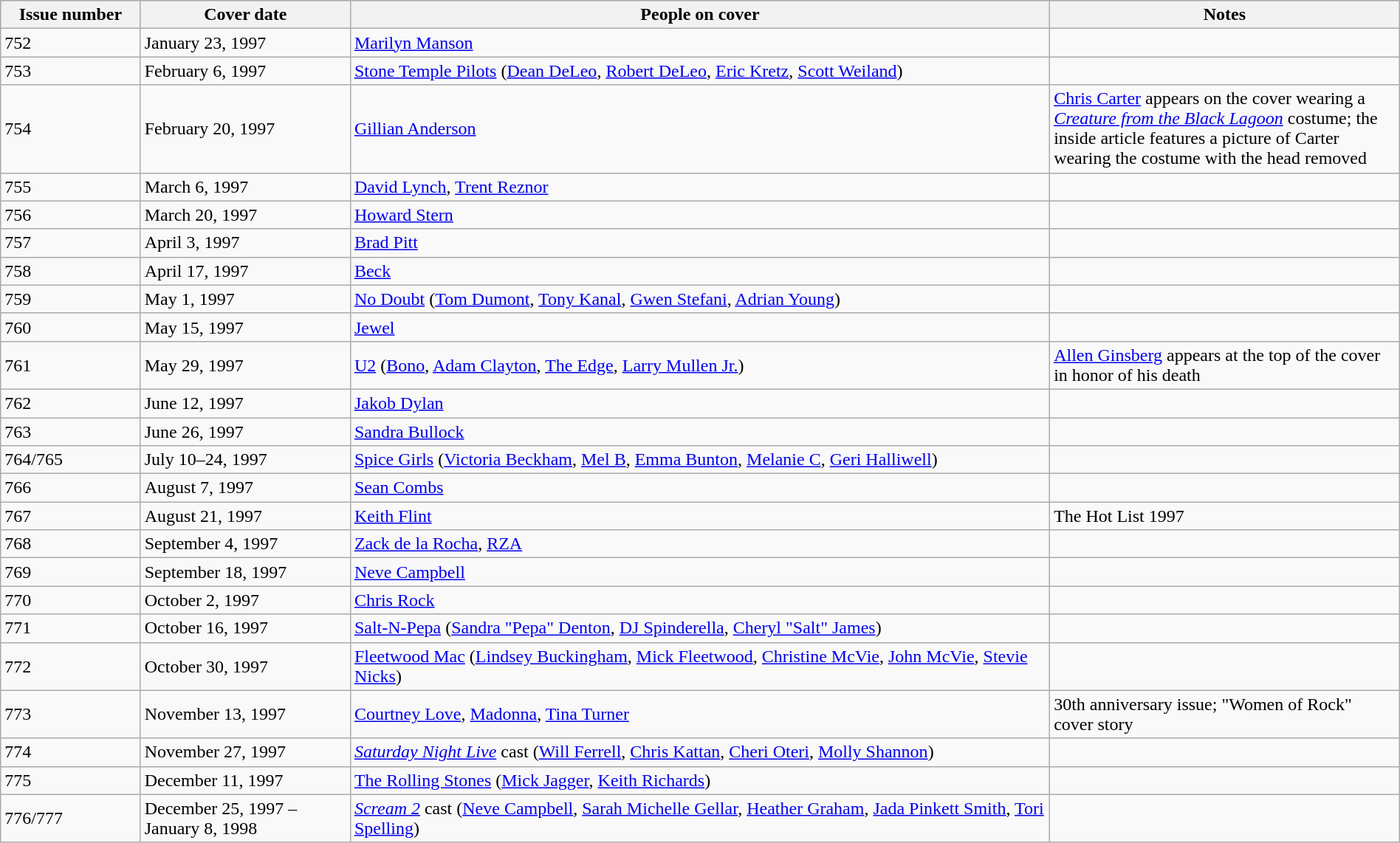<table class="wikitable sortable" style="margin:auto;width:100%;">
<tr style="background:#ccf;">
<th style="width:10%;">Issue number</th>
<th style="width:15%;">Cover date</th>
<th style="width:50%;">People on cover</th>
<th style="width:25%;">Notes</th>
</tr>
<tr>
<td>752</td>
<td>January 23, 1997</td>
<td><a href='#'>Marilyn Manson</a></td>
<td></td>
</tr>
<tr>
<td>753</td>
<td>February 6, 1997</td>
<td><a href='#'>Stone Temple Pilots</a> (<a href='#'>Dean DeLeo</a>, <a href='#'>Robert DeLeo</a>, <a href='#'>Eric Kretz</a>, <a href='#'>Scott Weiland</a>)</td>
<td></td>
</tr>
<tr>
<td>754</td>
<td>February 20, 1997</td>
<td><a href='#'>Gillian Anderson</a></td>
<td><a href='#'>Chris Carter</a> appears on the cover wearing a <em><a href='#'>Creature from the Black Lagoon</a></em> costume; the inside article features a picture of Carter wearing the costume with the head removed</td>
</tr>
<tr>
<td>755</td>
<td>March 6, 1997</td>
<td><a href='#'>David Lynch</a>, <a href='#'>Trent Reznor</a></td>
<td></td>
</tr>
<tr>
<td>756</td>
<td>March 20, 1997</td>
<td><a href='#'>Howard Stern</a></td>
<td></td>
</tr>
<tr>
<td>757</td>
<td>April 3, 1997</td>
<td><a href='#'>Brad Pitt</a></td>
<td></td>
</tr>
<tr>
<td>758</td>
<td>April 17, 1997</td>
<td><a href='#'>Beck</a></td>
<td></td>
</tr>
<tr>
<td>759</td>
<td>May 1, 1997</td>
<td><a href='#'>No Doubt</a> (<a href='#'>Tom Dumont</a>, <a href='#'>Tony Kanal</a>, <a href='#'>Gwen Stefani</a>, <a href='#'>Adrian Young</a>)</td>
<td></td>
</tr>
<tr>
<td>760</td>
<td>May 15, 1997</td>
<td><a href='#'>Jewel</a></td>
<td></td>
</tr>
<tr>
<td>761</td>
<td>May 29, 1997</td>
<td><a href='#'>U2</a> (<a href='#'>Bono</a>, <a href='#'>Adam Clayton</a>, <a href='#'>The Edge</a>, <a href='#'>Larry Mullen Jr.</a>)</td>
<td><a href='#'>Allen Ginsberg</a> appears at the top of the cover in honor of his death</td>
</tr>
<tr>
<td>762</td>
<td>June 12, 1997</td>
<td><a href='#'>Jakob Dylan</a></td>
<td></td>
</tr>
<tr>
<td>763</td>
<td>June 26, 1997</td>
<td><a href='#'>Sandra Bullock</a></td>
<td></td>
</tr>
<tr>
<td>764/765</td>
<td>July 10–24, 1997</td>
<td><a href='#'>Spice Girls</a> (<a href='#'>Victoria Beckham</a>, <a href='#'>Mel B</a>, <a href='#'>Emma Bunton</a>, <a href='#'>Melanie C</a>, <a href='#'>Geri Halliwell</a>)</td>
<td></td>
</tr>
<tr>
<td>766</td>
<td>August 7, 1997</td>
<td><a href='#'>Sean Combs</a></td>
<td></td>
</tr>
<tr>
<td>767</td>
<td>August 21, 1997</td>
<td><a href='#'>Keith Flint</a></td>
<td>The Hot List 1997</td>
</tr>
<tr>
<td>768</td>
<td>September 4, 1997</td>
<td><a href='#'>Zack de la Rocha</a>, <a href='#'>RZA</a></td>
<td></td>
</tr>
<tr>
<td>769</td>
<td>September 18, 1997</td>
<td><a href='#'>Neve Campbell</a></td>
<td></td>
</tr>
<tr>
<td>770</td>
<td>October 2, 1997</td>
<td><a href='#'>Chris Rock</a></td>
<td></td>
</tr>
<tr>
<td>771</td>
<td>October 16, 1997</td>
<td><a href='#'>Salt-N-Pepa</a> (<a href='#'>Sandra "Pepa" Denton</a>, <a href='#'>DJ Spinderella</a>, <a href='#'>Cheryl "Salt" James</a>)</td>
<td></td>
</tr>
<tr>
<td>772</td>
<td>October 30, 1997</td>
<td><a href='#'>Fleetwood Mac</a> (<a href='#'>Lindsey Buckingham</a>, <a href='#'>Mick Fleetwood</a>, <a href='#'>Christine McVie</a>, <a href='#'>John McVie</a>, <a href='#'>Stevie Nicks</a>)</td>
<td></td>
</tr>
<tr>
<td>773</td>
<td>November 13, 1997</td>
<td><a href='#'>Courtney Love</a>, <a href='#'>Madonna</a>, <a href='#'>Tina Turner</a></td>
<td>30th anniversary issue; "Women of Rock" cover story</td>
</tr>
<tr>
<td>774</td>
<td>November 27, 1997</td>
<td><em><a href='#'>Saturday Night Live</a></em> cast (<a href='#'>Will Ferrell</a>, <a href='#'>Chris Kattan</a>, <a href='#'>Cheri Oteri</a>, <a href='#'>Molly Shannon</a>)</td>
<td></td>
</tr>
<tr>
<td>775</td>
<td>December 11, 1997</td>
<td><a href='#'>The Rolling Stones</a> (<a href='#'>Mick Jagger</a>, <a href='#'>Keith Richards</a>)</td>
<td></td>
</tr>
<tr>
<td>776/777</td>
<td>December 25, 1997 – January 8, 1998</td>
<td><em><a href='#'>Scream 2</a></em> cast (<a href='#'>Neve Campbell</a>, <a href='#'>Sarah Michelle Gellar</a>, <a href='#'>Heather Graham</a>, <a href='#'>Jada Pinkett Smith</a>, <a href='#'>Tori Spelling</a>)</td>
<td></td>
</tr>
</table>
